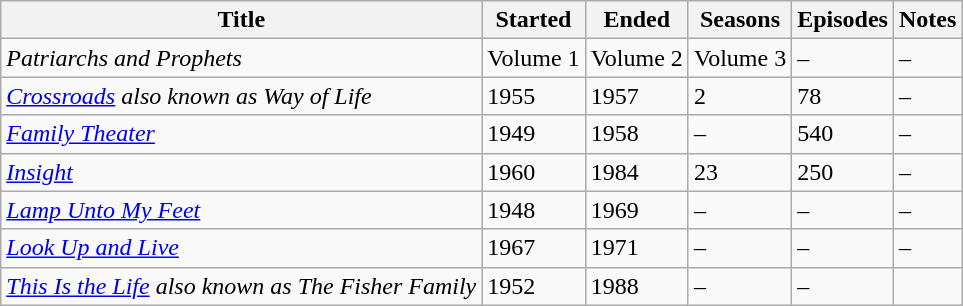<table class="wikitable sortable">
<tr>
<th>Title</th>
<th>Started</th>
<th>Ended</th>
<th>Seasons</th>
<th>Episodes</th>
<th>Notes</th>
</tr>
<tr>
<td><em>Patriarchs and Prophets</em></td>
<td>Volume 1</td>
<td>Volume 2</td>
<td>Volume 3</td>
<td>–</td>
<td>–</td>
</tr>
<tr>
<td><em><a href='#'>Crossroads</a> also known as Way of Life</em></td>
<td>1955</td>
<td>1957</td>
<td>2</td>
<td>78</td>
<td>–</td>
</tr>
<tr>
<td><em><a href='#'>Family Theater</a></em></td>
<td>1949</td>
<td>1958</td>
<td>–</td>
<td>540</td>
<td>–</td>
</tr>
<tr>
<td><em><a href='#'>Insight</a></em></td>
<td>1960</td>
<td>1984</td>
<td>23</td>
<td>250</td>
<td>–</td>
</tr>
<tr>
<td><em><a href='#'>Lamp Unto My Feet</a></em></td>
<td>1948</td>
<td>1969</td>
<td>–</td>
<td>–</td>
<td>–</td>
</tr>
<tr>
<td><em><a href='#'>Look Up and Live</a></em></td>
<td>1967</td>
<td>1971</td>
<td>–</td>
<td>–</td>
<td>–</td>
</tr>
<tr>
<td><em><a href='#'>This Is the Life</a> also known as The Fisher Family</em></td>
<td>1952</td>
<td>1988</td>
<td>–</td>
<td>–</td>
<td></td>
</tr>
</table>
